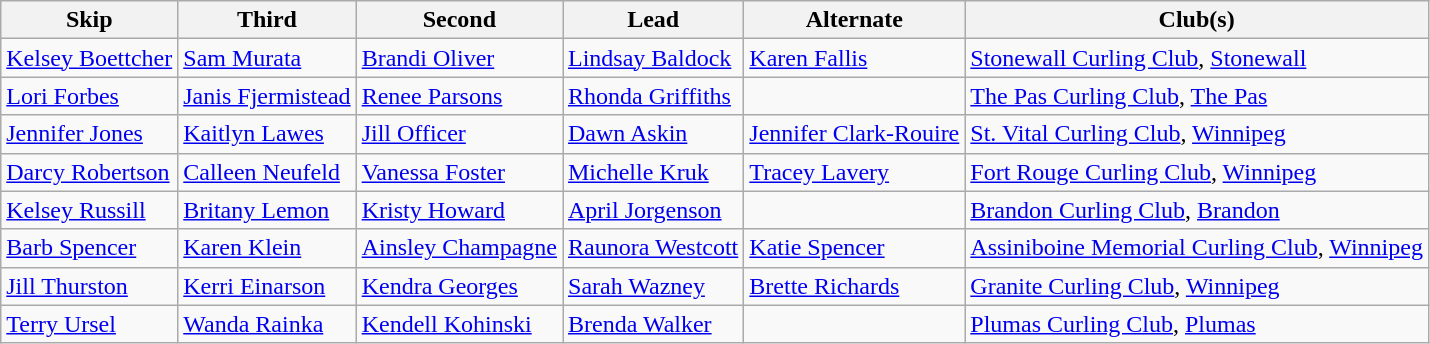<table class="wikitable" border="1">
<tr>
<th>Skip</th>
<th>Third</th>
<th>Second</th>
<th>Lead</th>
<th>Alternate</th>
<th>Club(s)</th>
</tr>
<tr>
<td><a href='#'>Kelsey Boettcher</a></td>
<td><a href='#'>Sam Murata</a></td>
<td><a href='#'>Brandi Oliver</a></td>
<td><a href='#'>Lindsay Baldock</a></td>
<td><a href='#'>Karen Fallis</a></td>
<td><a href='#'>Stonewall Curling Club</a>, <a href='#'>Stonewall</a></td>
</tr>
<tr>
<td><a href='#'>Lori Forbes</a></td>
<td><a href='#'>Janis Fjermistead</a></td>
<td><a href='#'>Renee Parsons</a></td>
<td><a href='#'>Rhonda Griffiths</a></td>
<td></td>
<td><a href='#'>The Pas Curling Club</a>, <a href='#'>The Pas</a></td>
</tr>
<tr>
<td><a href='#'>Jennifer Jones</a></td>
<td><a href='#'>Kaitlyn Lawes</a></td>
<td><a href='#'>Jill Officer</a></td>
<td><a href='#'>Dawn Askin</a></td>
<td><a href='#'>Jennifer Clark-Rouire</a></td>
<td><a href='#'>St. Vital Curling Club</a>, <a href='#'>Winnipeg</a></td>
</tr>
<tr>
<td><a href='#'>Darcy Robertson</a></td>
<td><a href='#'>Calleen Neufeld</a></td>
<td><a href='#'>Vanessa Foster</a></td>
<td><a href='#'>Michelle Kruk</a></td>
<td><a href='#'>Tracey Lavery</a></td>
<td><a href='#'>Fort Rouge Curling Club</a>, <a href='#'>Winnipeg</a></td>
</tr>
<tr>
<td><a href='#'>Kelsey Russill</a></td>
<td><a href='#'>Britany Lemon</a></td>
<td><a href='#'>Kristy Howard</a></td>
<td><a href='#'>April Jorgenson</a></td>
<td></td>
<td><a href='#'>Brandon Curling Club</a>, <a href='#'>Brandon</a></td>
</tr>
<tr>
<td><a href='#'>Barb Spencer</a></td>
<td><a href='#'>Karen Klein</a></td>
<td><a href='#'>Ainsley Champagne</a></td>
<td><a href='#'>Raunora Westcott</a></td>
<td><a href='#'>Katie Spencer</a></td>
<td><a href='#'>Assiniboine Memorial Curling Club</a>, <a href='#'>Winnipeg</a></td>
</tr>
<tr>
<td><a href='#'>Jill Thurston</a></td>
<td><a href='#'>Kerri Einarson</a></td>
<td><a href='#'>Kendra Georges</a></td>
<td><a href='#'>Sarah Wazney</a></td>
<td><a href='#'>Brette Richards</a></td>
<td><a href='#'>Granite Curling Club</a>, <a href='#'>Winnipeg</a></td>
</tr>
<tr>
<td><a href='#'>Terry Ursel</a></td>
<td><a href='#'>Wanda Rainka</a></td>
<td><a href='#'>Kendell Kohinski</a></td>
<td><a href='#'>Brenda Walker</a></td>
<td></td>
<td><a href='#'>Plumas Curling Club</a>, <a href='#'>Plumas</a></td>
</tr>
</table>
